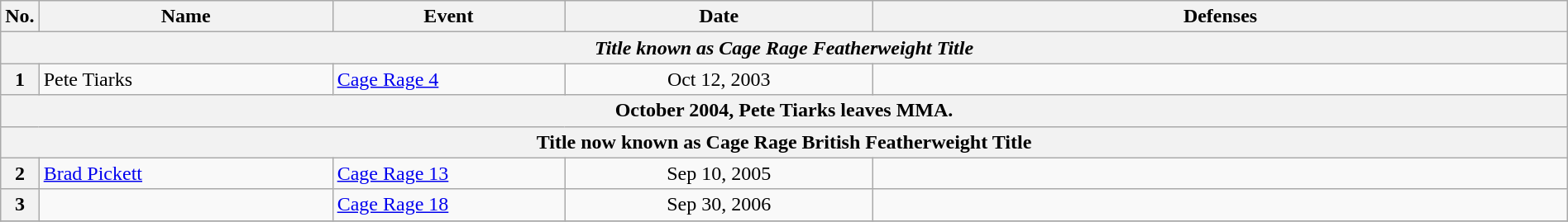<table class="wikitable" width=100%>
<tr>
<th width=1%>No.</th>
<th width=19%>Name</th>
<th width=15%>Event</th>
<th width=20%>Date</th>
<th width=45%>Defenses</th>
</tr>
<tr>
<th colspan=5 align=center><em>Title known as <strong>Cage Rage Featherweight Title<strong><em></th>
</tr>
<tr>
<th>1</th>
<td> Pete Tiarks <br></td>
<td><a href='#'>Cage Rage 4</a> <br></td>
<td align=center>Oct 12, 2003</td>
<td></td>
</tr>
<tr>
<th colspan=5 align=center></em>October 2004, Pete Tiarks leaves MMA.<em></th>
</tr>
<tr>
<th colspan=5 align=center></em>Title now known as </strong>Cage Rage British Featherweight Title</em></strong></th>
</tr>
<tr>
<th>2</th>
<td> <a href='#'>Brad Pickett</a> <br></td>
<td><a href='#'>Cage Rage 13</a> <br></td>
<td align=center>Sep 10, 2005</td>
<td></td>
</tr>
<tr>
<th>3</th>
<td></td>
<td><a href='#'>Cage Rage 18</a> <br></td>
<td align=center>Sep 30, 2006</td>
<td></td>
</tr>
<tr>
</tr>
</table>
